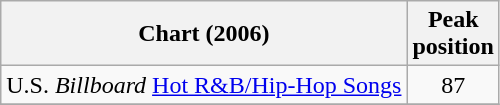<table class="wikitable">
<tr>
<th align="left">Chart (2006)</th>
<th align="left">Peak<br>position</th>
</tr>
<tr>
<td align="left">U.S. <em>Billboard</em> <a href='#'>Hot R&B/Hip-Hop Songs</a></td>
<td align="center">87</td>
</tr>
<tr>
</tr>
</table>
